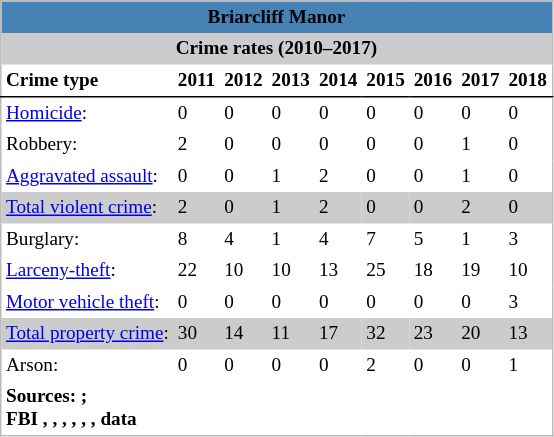<table class="floatright" cellpadding="3" style="margin:1 1em 1em 0; border:1px #bbb solid; border-collapse:collapse; font-size:80%;">
<tr style="text-align:center; background:steelblue; white-space: nowrap;">
<th colspan=9><span><strong>Briarcliff Manor</strong></span></th>
</tr>
<tr style="text-align:center; background:#ccc;">
<th colspan=9><span>Crime rates (2010–2017)</span></th>
</tr>
<tr style="text-align:center;border-bottom:solid 1px;margin-bottom:.2em;width:66%;text-align:left;color:black;font-weight:bold;">
<td>Crime type</td>
<td>2011</td>
<td>2012</td>
<td>2013</td>
<td>2014</td>
<td>2015</td>
<td>2016</td>
<td>2017</td>
<td>2018</td>
</tr>
<tr align=left>
<td><a href='#'>Homicide</a>:</td>
<td>0</td>
<td>0</td>
<td>0</td>
<td>0</td>
<td>0</td>
<td>0</td>
<td>0</td>
<td>0</td>
</tr>
<tr align=left>
<td>Robbery:</td>
<td>2</td>
<td>0</td>
<td>0</td>
<td>0</td>
<td>0</td>
<td>0</td>
<td>1</td>
<td>0</td>
</tr>
<tr align=left>
<td><a href='#'>Aggravated assault</a>:</td>
<td>0</td>
<td>0</td>
<td>1</td>
<td>2</td>
<td>0</td>
<td>0</td>
<td>1</td>
<td>0</td>
</tr>
<tr style="text-align:left; background:#ccc;">
<td><a href='#'>Total violent crime</a>:</td>
<td>2</td>
<td>0</td>
<td>1</td>
<td>2</td>
<td>0</td>
<td>0</td>
<td>2</td>
<td>0</td>
</tr>
<tr align=left>
<td>Burglary:</td>
<td>8</td>
<td>4</td>
<td>1</td>
<td>4</td>
<td>7</td>
<td>5</td>
<td>1</td>
<td>3</td>
</tr>
<tr align=left>
<td><a href='#'>Larceny-theft</a>:</td>
<td>22</td>
<td>10</td>
<td>10</td>
<td>13</td>
<td>25</td>
<td>18</td>
<td>19</td>
<td>10</td>
</tr>
<tr align=left>
<td><a href='#'>Motor vehicle theft</a>:</td>
<td>0</td>
<td>0</td>
<td>0</td>
<td>0</td>
<td>0</td>
<td>0</td>
<td>0</td>
<td>3</td>
</tr>
<tr style="text-align:left; background:#ccc;">
<td><a href='#'>Total property crime</a>:</td>
<td>30</td>
<td>14</td>
<td>11</td>
<td>17</td>
<td>32</td>
<td>23</td>
<td>20</td>
<td>13</td>
</tr>
<tr align=left>
<td>Arson:</td>
<td>0</td>
<td>0</td>
<td>0</td>
<td>0</td>
<td>2</td>
<td>0</td>
<td>0</td>
<td>1</td>
</tr>
<tr align=left>
<th colspan=10><span><strong>Sources</strong>: <em></em>;<br>FBI , , , , , ,  data</span></th>
</tr>
</table>
